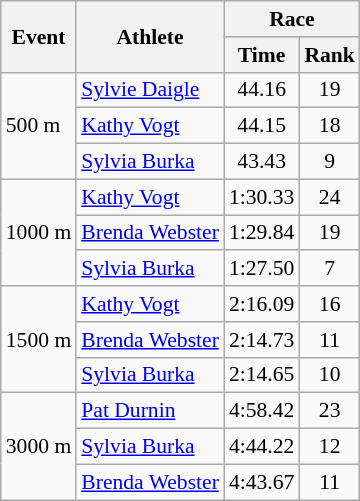<table class="wikitable" border="1" style="font-size:90%">
<tr>
<th rowspan=2>Event</th>
<th rowspan=2>Athlete</th>
<th colspan=2>Race</th>
</tr>
<tr>
<th>Time</th>
<th>Rank</th>
</tr>
<tr>
<td rowspan=3>500 m</td>
<td><a href='#'>Sylvie Daigle</a></td>
<td align=center>44.16</td>
<td align=center>19</td>
</tr>
<tr>
<td><a href='#'>Kathy Vogt</a></td>
<td align=center>44.15</td>
<td align=center>18</td>
</tr>
<tr>
<td><a href='#'>Sylvia Burka</a></td>
<td align=center>43.43</td>
<td align=center>9</td>
</tr>
<tr>
<td rowspan=3>1000 m</td>
<td><a href='#'>Kathy Vogt</a></td>
<td align=center>1:30.33</td>
<td align=center>24</td>
</tr>
<tr>
<td><a href='#'>Brenda Webster</a></td>
<td align=center>1:29.84</td>
<td align=center>19</td>
</tr>
<tr>
<td><a href='#'>Sylvia Burka</a></td>
<td align=center>1:27.50</td>
<td align=center>7</td>
</tr>
<tr>
<td rowspan=3>1500 m</td>
<td><a href='#'>Kathy Vogt</a></td>
<td align=center>2:16.09</td>
<td align=center>16</td>
</tr>
<tr>
<td><a href='#'>Brenda Webster</a></td>
<td align=center>2:14.73</td>
<td align=center>11</td>
</tr>
<tr>
<td><a href='#'>Sylvia Burka</a></td>
<td align=center>2:14.65</td>
<td align=center>10</td>
</tr>
<tr>
<td rowspan=3>3000 m</td>
<td><a href='#'>Pat Durnin</a></td>
<td align=center>4:58.42</td>
<td align=center>23</td>
</tr>
<tr>
<td><a href='#'>Sylvia Burka</a></td>
<td align=center>4:44.22</td>
<td align=center>12</td>
</tr>
<tr>
<td><a href='#'>Brenda Webster</a></td>
<td align=center>4:43.67</td>
<td align=center>11</td>
</tr>
</table>
